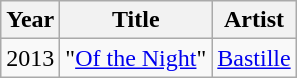<table class="wikitable">
<tr>
<th>Year</th>
<th>Title</th>
<th>Artist</th>
</tr>
<tr>
<td>2013</td>
<td>"<a href='#'>Of the Night</a>"</td>
<td><a href='#'>Bastille</a></td>
</tr>
</table>
